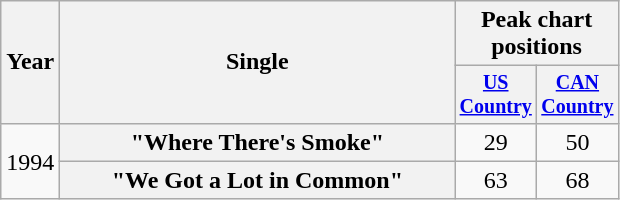<table class="wikitable plainrowheaders" style="text-align:center;">
<tr>
<th rowspan="2">Year</th>
<th rowspan="2" style="width:16em;">Single</th>
<th colspan="2">Peak chart<br>positions</th>
</tr>
<tr style="font-size:smaller;">
<th width="45"><a href='#'>US Country</a></th>
<th width="45"><a href='#'>CAN Country</a></th>
</tr>
<tr>
<td rowspan="2">1994</td>
<th scope="row">"Where There's Smoke"</th>
<td>29</td>
<td>50</td>
</tr>
<tr>
<th scope="row">"We Got a Lot in Common"</th>
<td>63</td>
<td>68</td>
</tr>
</table>
